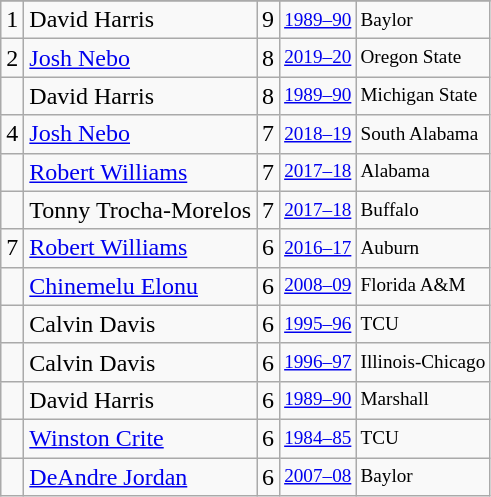<table class="wikitable">
<tr>
</tr>
<tr>
<td>1</td>
<td>David Harris</td>
<td>9</td>
<td style="font-size:80%;"><a href='#'>1989–90</a></td>
<td style="font-size:80%;">Baylor</td>
</tr>
<tr>
<td>2</td>
<td><a href='#'>Josh Nebo</a></td>
<td>8</td>
<td style="font-size:80%;"><a href='#'>2019–20</a></td>
<td style="font-size:80%;">Oregon State</td>
</tr>
<tr>
<td></td>
<td>David Harris</td>
<td>8</td>
<td style="font-size:80%;"><a href='#'>1989–90</a></td>
<td style="font-size:80%;">Michigan State</td>
</tr>
<tr>
<td>4</td>
<td><a href='#'>Josh Nebo</a></td>
<td>7</td>
<td style="font-size:80%;"><a href='#'>2018–19</a></td>
<td style="font-size:80%;">South Alabama</td>
</tr>
<tr>
<td></td>
<td><a href='#'>Robert Williams</a></td>
<td>7</td>
<td style="font-size:80%;"><a href='#'>2017–18</a></td>
<td style="font-size:80%;">Alabama</td>
</tr>
<tr>
<td></td>
<td>Tonny Trocha-Morelos</td>
<td>7</td>
<td style="font-size:80%;"><a href='#'>2017–18</a></td>
<td style="font-size:80%;">Buffalo</td>
</tr>
<tr>
<td>7</td>
<td><a href='#'>Robert Williams</a></td>
<td>6</td>
<td style="font-size:80%;"><a href='#'>2016–17</a></td>
<td style="font-size:80%;">Auburn</td>
</tr>
<tr>
<td></td>
<td><a href='#'>Chinemelu Elonu</a></td>
<td>6</td>
<td style="font-size:80%;"><a href='#'>2008–09</a></td>
<td style="font-size:80%;">Florida A&M</td>
</tr>
<tr>
<td></td>
<td>Calvin Davis</td>
<td>6</td>
<td style="font-size:80%;"><a href='#'>1995–96</a></td>
<td style="font-size:80%;">TCU</td>
</tr>
<tr>
<td></td>
<td>Calvin Davis</td>
<td>6</td>
<td style="font-size:80%;"><a href='#'>1996–97</a></td>
<td style="font-size:80%;">Illinois-Chicago</td>
</tr>
<tr>
<td></td>
<td>David Harris</td>
<td>6</td>
<td style="font-size:80%;"><a href='#'>1989–90</a></td>
<td style="font-size:80%;">Marshall</td>
</tr>
<tr>
<td></td>
<td><a href='#'>Winston Crite</a></td>
<td>6</td>
<td style="font-size:80%;"><a href='#'>1984–85</a></td>
<td style="font-size:80%;">TCU</td>
</tr>
<tr>
<td></td>
<td><a href='#'>DeAndre Jordan</a></td>
<td>6</td>
<td style="font-size:80%;"><a href='#'>2007–08</a></td>
<td style="font-size:80%;">Baylor</td>
</tr>
</table>
